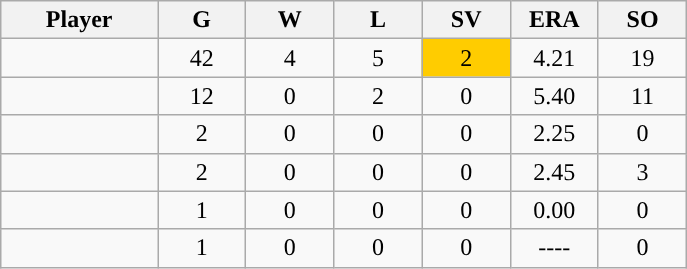<table class="wikitable sortable">
<tr>
<th bgcolor="#DDDDFF" width="16%">Player</th>
<th bgcolor="#DDDDFF" width="9%">G</th>
<th bgcolor="#DDDDFF" width="9%">W</th>
<th bgcolor="#DDDDFF" width="9%">L</th>
<th bgcolor="#DDDDFF" width="9%">SV</th>
<th bgcolor="#DDDDFF" width="9%">ERA</th>
<th bgcolor="#DDDDFF" width="9%">SO</th>
</tr>
<tr align="center">
<td></td>
<td>42</td>
<td>4</td>
<td>5</td>
<td style="background:#fc0;">2</td>
<td>4.21</td>
<td>19</td>
</tr>
<tr align="center">
<td></td>
<td>12</td>
<td>0</td>
<td>2</td>
<td>0</td>
<td>5.40</td>
<td>11</td>
</tr>
<tr align="center">
<td></td>
<td>2</td>
<td>0</td>
<td>0</td>
<td>0</td>
<td>2.25</td>
<td>0</td>
</tr>
<tr align="center">
<td></td>
<td>2</td>
<td>0</td>
<td>0</td>
<td>0</td>
<td>2.45</td>
<td>3</td>
</tr>
<tr align="center">
<td></td>
<td>1</td>
<td>0</td>
<td>0</td>
<td>0</td>
<td>0.00</td>
<td>0</td>
</tr>
<tr align="center">
<td></td>
<td>1</td>
<td>0</td>
<td>0</td>
<td>0</td>
<td>----</td>
<td>0</td>
</tr>
</table>
